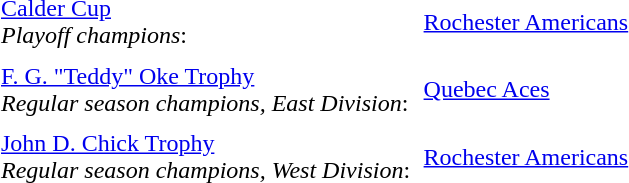<table cellpadding="3" cellspacing="3">
<tr>
<td><a href='#'>Calder Cup</a><br><em>Playoff champions</em>:</td>
<td><a href='#'>Rochester Americans</a></td>
</tr>
<tr>
<td><a href='#'>F. G. "Teddy" Oke Trophy</a><br><em>Regular season champions, East Division</em>:</td>
<td><a href='#'>Quebec Aces</a></td>
</tr>
<tr>
<td><a href='#'>John D. Chick Trophy</a><br><em>Regular season champions, West Division</em>:</td>
<td><a href='#'>Rochester Americans</a></td>
</tr>
</table>
